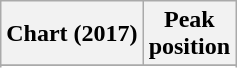<table class="wikitable sortable">
<tr>
<th>Chart (2017)</th>
<th>Peak<br>position</th>
</tr>
<tr>
</tr>
<tr>
</tr>
</table>
